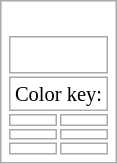<table class="wikitable floatright" style="background: none";>
<tr>
<td><br><table class="floatright" style="font-size: 90%";>
<tr>
<td colspan=2><br>



</td>
</tr>
<tr style="font-size: 95%";>
<td colspan=2>Color key:</td>
</tr>
<tr style="font-size: 95%";>
<td></td>
<td></td>
</tr>
<tr style="font-size: 95%";>
<td></td>
<td></td>
</tr>
<tr style="font-size: 95%";>
<td></td>
<td></td>
</tr>
</table>
</td>
</tr>
</table>
